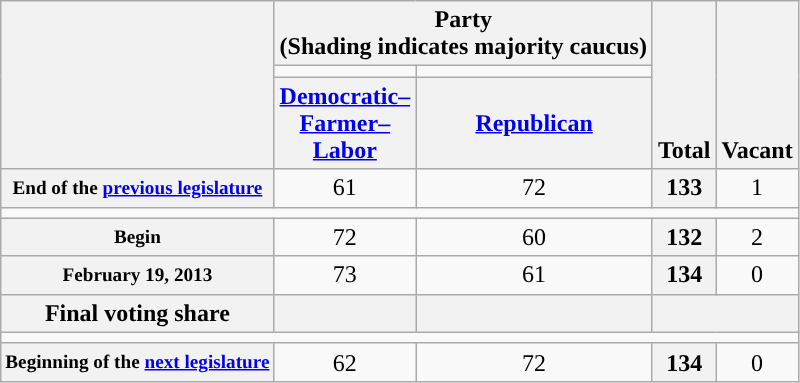<table class=wikitable style="text-align:center">
<tr style="vertical-align:bottom;">
<th rowspan=3></th>
<th colspan=2>Party <div>(Shading indicates majority caucus)</div></th>
<th rowspan=3>Total</th>
<th rowspan=3>Vacant</th>
</tr>
<tr style="height:5px">
<td style="background-color:"></td>
<td style="background-color:"></td>
</tr>
<tr>
<th width=60><a href='#'>Democratic–Farmer–Labor</a></th>
<th><a href='#'>Republican</a></th>
</tr>
<tr>
<th nowrap style="font-size:80%">End of the <a href='#'>previous legislature</a></th>
<td>61</td>
<td>72</td>
<th>133</th>
<td>1</td>
</tr>
<tr>
<td colspan=5></td>
</tr>
<tr>
<th nowrap style="font-size:80%">Begin</th>
<td>72</td>
<td>60</td>
<th>132</th>
<td>2</td>
</tr>
<tr>
<th nowrap style="font-size:80%">February 19, 2013</th>
<td>73</td>
<td>61</td>
<th>134</th>
<td>0</td>
</tr>
<tr>
<th>Final voting share</th>
<th></th>
<th></th>
<th colspan=2></th>
</tr>
<tr>
<td colspan=5></td>
</tr>
<tr>
<th nowrap style="font-size:80%">Beginning of the <a href='#'>next legislature</a></th>
<td>62</td>
<td>72</td>
<th>134</th>
<td>0</td>
</tr>
</table>
